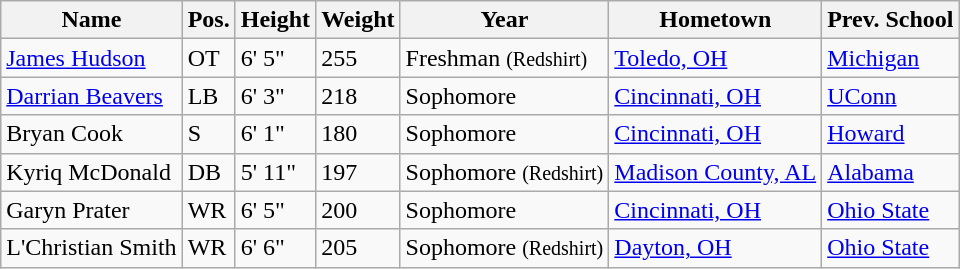<table class="wikitable sortable">
<tr>
<th>Name</th>
<th>Pos.</th>
<th>Height</th>
<th>Weight</th>
<th>Year</th>
<th>Hometown</th>
<th class="unsortable">Prev. School</th>
</tr>
<tr>
<td><a href='#'>James Hudson</a></td>
<td>OT</td>
<td>6' 5"</td>
<td>255</td>
<td>Freshman <small>(Redshirt)</small></td>
<td><a href='#'>Toledo, OH</a></td>
<td><a href='#'>Michigan</a></td>
</tr>
<tr>
<td><a href='#'>Darrian Beavers</a></td>
<td>LB</td>
<td>6' 3"</td>
<td>218</td>
<td>Sophomore</td>
<td><a href='#'>Cincinnati, OH</a></td>
<td><a href='#'>UConn</a></td>
</tr>
<tr>
<td>Bryan Cook</td>
<td>S</td>
<td>6' 1"</td>
<td>180</td>
<td>Sophomore</td>
<td><a href='#'>Cincinnati, OH</a></td>
<td><a href='#'>Howard</a></td>
</tr>
<tr>
<td>Kyriq McDonald</td>
<td>DB</td>
<td>5' 11"</td>
<td>197</td>
<td>Sophomore <small>(Redshirt)</small></td>
<td><a href='#'>Madison County, AL</a></td>
<td><a href='#'>Alabama</a></td>
</tr>
<tr>
<td>Garyn Prater</td>
<td>WR</td>
<td>6' 5"</td>
<td>200</td>
<td>Sophomore</td>
<td><a href='#'>Cincinnati, OH</a></td>
<td><a href='#'>Ohio State</a></td>
</tr>
<tr>
<td>L'Christian Smith</td>
<td>WR</td>
<td>6' 6"</td>
<td>205</td>
<td>Sophomore <small>(Redshirt)</small></td>
<td><a href='#'>Dayton, OH</a></td>
<td><a href='#'>Ohio State</a></td>
</tr>
</table>
